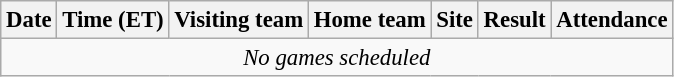<table class="wikitable" style="font-size:95%; text-align: center;">
<tr>
<th>Date</th>
<th>Time (ET)</th>
<th>Visiting team</th>
<th>Home team</th>
<th>Site</th>
<th>Result</th>
<th>Attendance</th>
</tr>
<tr>
<td colspan=7><em>No games scheduled</em></td>
</tr>
</table>
